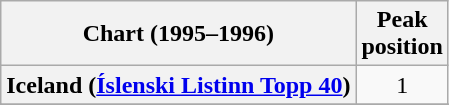<table class="wikitable sortable plainrowheaders" style="text-align:center">
<tr>
<th>Chart (1995–1996)</th>
<th>Peak<br>position</th>
</tr>
<tr>
<th scope="row">Iceland (<a href='#'>Íslenski Listinn Topp 40</a>)</th>
<td>1</td>
</tr>
<tr>
</tr>
<tr>
</tr>
</table>
